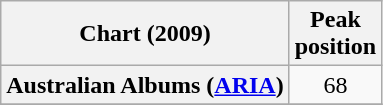<table class="wikitable sortable plainrowheaders" style="text-align:center">
<tr>
<th>Chart (2009)</th>
<th>Peak<br>position</th>
</tr>
<tr>
<th scope="row">Australian Albums (<a href='#'>ARIA</a>)</th>
<td>68</td>
</tr>
<tr>
</tr>
</table>
